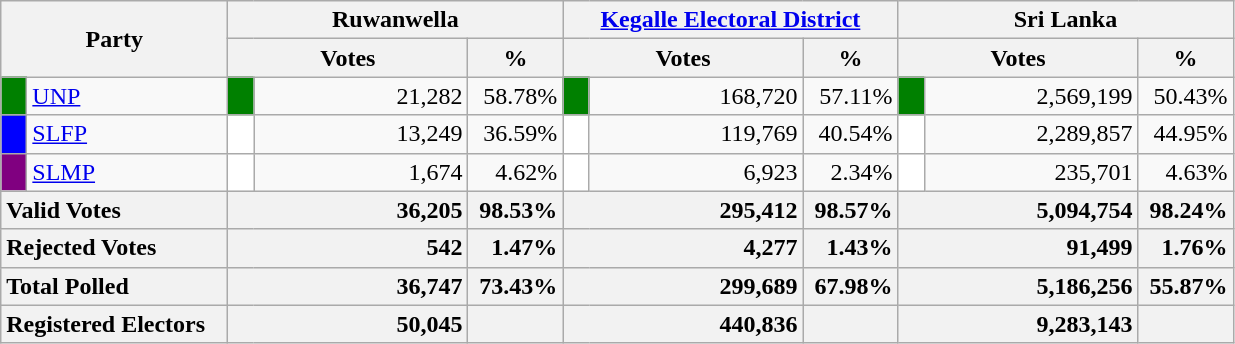<table class="wikitable">
<tr>
<th colspan="2" width="144px"rowspan="2">Party</th>
<th colspan="3" width="216px">Ruwanwella</th>
<th colspan="3" width="216px"><a href='#'>Kegalle Electoral District</a></th>
<th colspan="3" width="216px">Sri Lanka</th>
</tr>
<tr>
<th colspan="2" width="144px">Votes</th>
<th>%</th>
<th colspan="2" width="144px">Votes</th>
<th>%</th>
<th colspan="2" width="144px">Votes</th>
<th>%</th>
</tr>
<tr>
<td style="background-color:green;" width="10px"></td>
<td style="text-align:left;"><a href='#'>UNP</a></td>
<td style="background-color:green;" width="10px"></td>
<td style="text-align:right;">21,282</td>
<td style="text-align:right;">58.78%</td>
<td style="background-color:green;" width="10px"></td>
<td style="text-align:right;">168,720</td>
<td style="text-align:right;">57.11%</td>
<td style="background-color:green;" width="10px"></td>
<td style="text-align:right;">2,569,199</td>
<td style="text-align:right;">50.43%</td>
</tr>
<tr>
<td style="background-color:blue;" width="10px"></td>
<td style="text-align:left;"><a href='#'>SLFP</a></td>
<td style="background-color:white;" width="10px"></td>
<td style="text-align:right;">13,249</td>
<td style="text-align:right;">36.59%</td>
<td style="background-color:white;" width="10px"></td>
<td style="text-align:right;">119,769</td>
<td style="text-align:right;">40.54%</td>
<td style="background-color:white;" width="10px"></td>
<td style="text-align:right;">2,289,857</td>
<td style="text-align:right;">44.95%</td>
</tr>
<tr>
<td style="background-color:purple;" width="10px"></td>
<td style="text-align:left;"><a href='#'>SLMP</a></td>
<td style="background-color:white;" width="10px"></td>
<td style="text-align:right;">1,674</td>
<td style="text-align:right;">4.62%</td>
<td style="background-color:white;" width="10px"></td>
<td style="text-align:right;">6,923</td>
<td style="text-align:right;">2.34%</td>
<td style="background-color:white;" width="10px"></td>
<td style="text-align:right;">235,701</td>
<td style="text-align:right;">4.63%</td>
</tr>
<tr>
<th colspan="2" width="144px"style="text-align:left;">Valid Votes</th>
<th style="text-align:right;"colspan="2" width="144px">36,205</th>
<th style="text-align:right;">98.53%</th>
<th style="text-align:right;"colspan="2" width="144px">295,412</th>
<th style="text-align:right;">98.57%</th>
<th style="text-align:right;"colspan="2" width="144px">5,094,754</th>
<th style="text-align:right;">98.24%</th>
</tr>
<tr>
<th colspan="2" width="144px"style="text-align:left;">Rejected Votes</th>
<th style="text-align:right;"colspan="2" width="144px">542</th>
<th style="text-align:right;">1.47%</th>
<th style="text-align:right;"colspan="2" width="144px">4,277</th>
<th style="text-align:right;">1.43%</th>
<th style="text-align:right;"colspan="2" width="144px">91,499</th>
<th style="text-align:right;">1.76%</th>
</tr>
<tr>
<th colspan="2" width="144px"style="text-align:left;">Total Polled</th>
<th style="text-align:right;"colspan="2" width="144px">36,747</th>
<th style="text-align:right;">73.43%</th>
<th style="text-align:right;"colspan="2" width="144px">299,689</th>
<th style="text-align:right;">67.98%</th>
<th style="text-align:right;"colspan="2" width="144px">5,186,256</th>
<th style="text-align:right;">55.87%</th>
</tr>
<tr>
<th colspan="2" width="144px"style="text-align:left;">Registered Electors</th>
<th style="text-align:right;"colspan="2" width="144px">50,045</th>
<th></th>
<th style="text-align:right;"colspan="2" width="144px">440,836</th>
<th></th>
<th style="text-align:right;"colspan="2" width="144px">9,283,143</th>
<th></th>
</tr>
</table>
